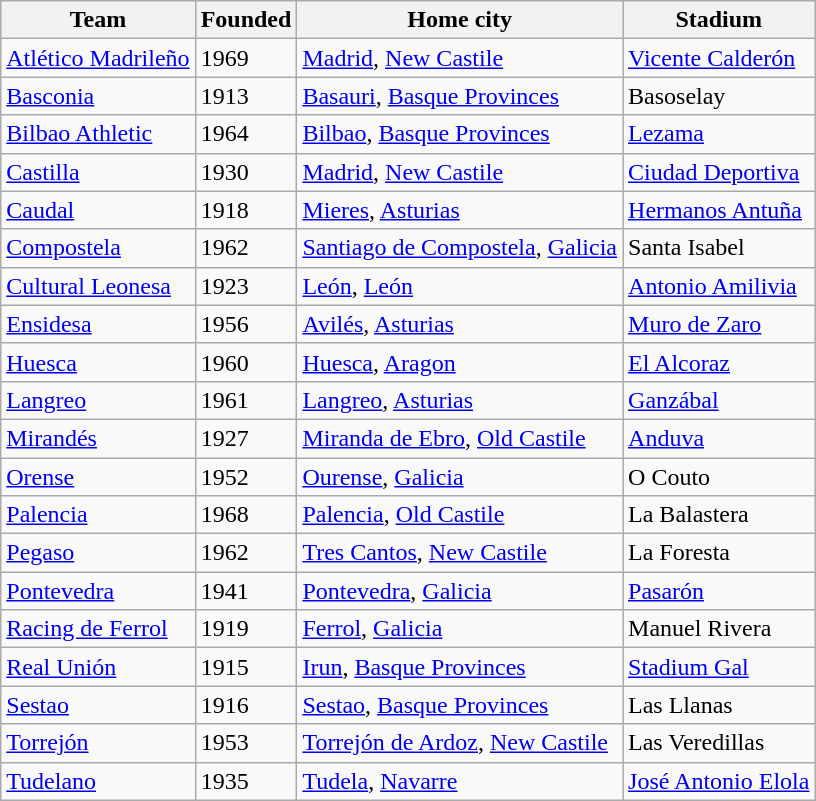<table class="wikitable sortable">
<tr>
<th>Team</th>
<th>Founded</th>
<th>Home city</th>
<th>Stadium</th>
</tr>
<tr>
<td><a href='#'>Atlético Madrileño</a></td>
<td>1969</td>
<td><a href='#'>Madrid</a>, <a href='#'>New Castile</a></td>
<td><a href='#'>Vicente Calderón</a></td>
</tr>
<tr>
<td><a href='#'>Basconia</a></td>
<td>1913</td>
<td><a href='#'>Basauri</a>, <a href='#'>Basque Provinces</a></td>
<td>Basoselay</td>
</tr>
<tr>
<td><a href='#'>Bilbao Athletic</a></td>
<td>1964</td>
<td><a href='#'>Bilbao</a>, <a href='#'>Basque Provinces</a></td>
<td><a href='#'>Lezama</a></td>
</tr>
<tr>
<td><a href='#'>Castilla</a></td>
<td>1930</td>
<td><a href='#'>Madrid</a>, <a href='#'>New Castile</a></td>
<td><a href='#'>Ciudad Deportiva</a></td>
</tr>
<tr>
<td><a href='#'>Caudal</a></td>
<td>1918</td>
<td><a href='#'>Mieres</a>, <a href='#'>Asturias</a></td>
<td><a href='#'>Hermanos Antuña</a></td>
</tr>
<tr>
<td><a href='#'>Compostela</a></td>
<td>1962</td>
<td><a href='#'>Santiago de Compostela</a>, <a href='#'>Galicia</a></td>
<td>Santa Isabel</td>
</tr>
<tr>
<td><a href='#'>Cultural Leonesa</a></td>
<td>1923</td>
<td><a href='#'>León</a>, <a href='#'>León</a></td>
<td><a href='#'>Antonio Amilivia</a></td>
</tr>
<tr>
<td><a href='#'>Ensidesa</a></td>
<td>1956</td>
<td><a href='#'>Avilés</a>, <a href='#'>Asturias</a></td>
<td><a href='#'>Muro de Zaro</a></td>
</tr>
<tr>
<td><a href='#'>Huesca</a></td>
<td>1960</td>
<td><a href='#'>Huesca</a>, <a href='#'>Aragon</a></td>
<td><a href='#'>El Alcoraz</a></td>
</tr>
<tr>
<td><a href='#'>Langreo</a></td>
<td>1961</td>
<td><a href='#'>Langreo</a>, <a href='#'>Asturias</a></td>
<td><a href='#'>Ganzábal</a></td>
</tr>
<tr>
<td><a href='#'>Mirandés</a></td>
<td>1927</td>
<td><a href='#'>Miranda de Ebro</a>, <a href='#'>Old Castile</a></td>
<td><a href='#'>Anduva</a></td>
</tr>
<tr>
<td><a href='#'>Orense</a></td>
<td>1952</td>
<td><a href='#'>Ourense</a>, <a href='#'>Galicia</a></td>
<td>O Couto</td>
</tr>
<tr>
<td><a href='#'>Palencia</a></td>
<td>1968</td>
<td><a href='#'>Palencia</a>, <a href='#'>Old Castile</a></td>
<td>La Balastera</td>
</tr>
<tr>
<td><a href='#'>Pegaso</a></td>
<td>1962</td>
<td><a href='#'>Tres Cantos</a>, <a href='#'>New Castile</a></td>
<td>La Foresta</td>
</tr>
<tr>
<td><a href='#'>Pontevedra</a></td>
<td>1941</td>
<td><a href='#'>Pontevedra</a>, <a href='#'>Galicia</a></td>
<td><a href='#'>Pasarón</a></td>
</tr>
<tr>
<td><a href='#'>Racing de Ferrol</a></td>
<td>1919</td>
<td><a href='#'>Ferrol</a>, <a href='#'>Galicia</a></td>
<td>Manuel Rivera</td>
</tr>
<tr>
<td><a href='#'>Real Unión</a></td>
<td>1915</td>
<td><a href='#'>Irun</a>, <a href='#'>Basque Provinces</a></td>
<td><a href='#'>Stadium Gal</a></td>
</tr>
<tr>
<td><a href='#'>Sestao</a></td>
<td>1916</td>
<td><a href='#'>Sestao</a>, <a href='#'>Basque Provinces</a></td>
<td>Las Llanas</td>
</tr>
<tr>
<td><a href='#'>Torrejón</a></td>
<td>1953</td>
<td><a href='#'>Torrejón de Ardoz</a>, <a href='#'>New Castile</a></td>
<td>Las Veredillas</td>
</tr>
<tr>
<td><a href='#'>Tudelano</a></td>
<td>1935</td>
<td><a href='#'>Tudela</a>, <a href='#'>Navarre</a></td>
<td><a href='#'>José Antonio Elola</a></td>
</tr>
</table>
